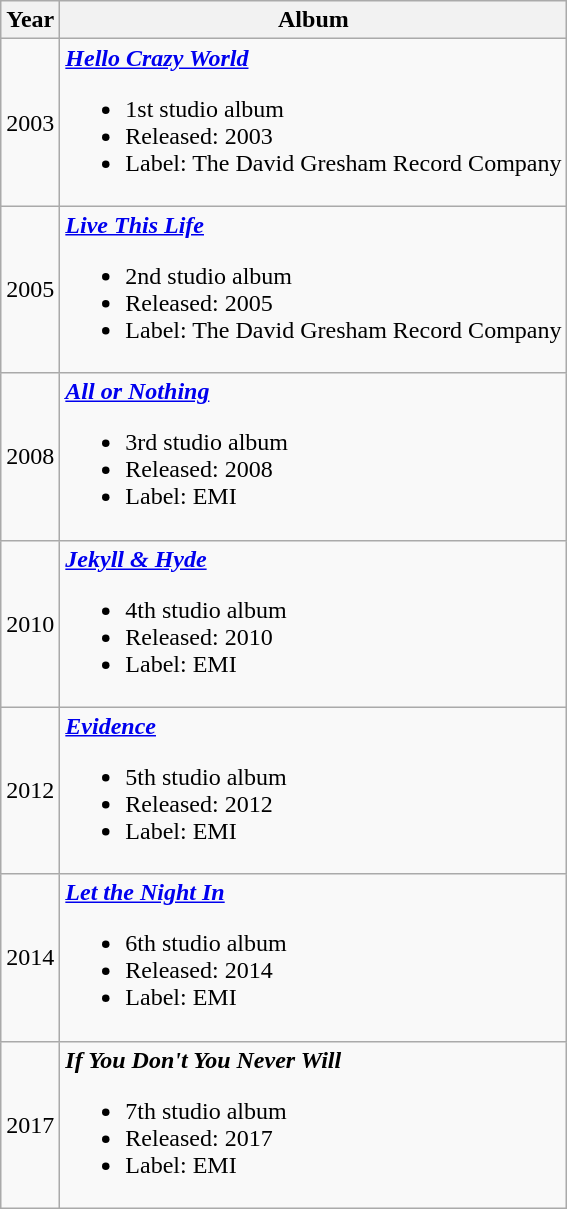<table class="wikitable">
<tr>
<th>Year</th>
<th>Album</th>
</tr>
<tr>
<td>2003</td>
<td><strong><em><a href='#'>Hello Crazy World</a></em></strong><br><ul><li>1st studio album</li><li>Released: 2003</li><li>Label: The David Gresham Record Company</li></ul></td>
</tr>
<tr>
<td>2005</td>
<td><strong><em><a href='#'>Live This Life</a></em></strong><br><ul><li>2nd studio album</li><li>Released: 2005</li><li>Label: The David Gresham Record Company</li></ul></td>
</tr>
<tr>
<td>2008</td>
<td><strong><em><a href='#'>All or Nothing</a></em></strong><br><ul><li>3rd studio album</li><li>Released: 2008</li><li>Label: EMI</li></ul></td>
</tr>
<tr>
<td>2010</td>
<td><strong><em><a href='#'>Jekyll & Hyde</a></em></strong><br><ul><li>4th studio album</li><li>Released: 2010</li><li>Label: EMI</li></ul></td>
</tr>
<tr>
<td>2012</td>
<td><strong><em><a href='#'>Evidence</a></em></strong><br><ul><li>5th studio album</li><li>Released: 2012</li><li>Label: EMI</li></ul></td>
</tr>
<tr>
<td>2014</td>
<td><strong><em><a href='#'>Let the Night In</a></em></strong><br><ul><li>6th studio album</li><li>Released: 2014</li><li>Label: EMI</li></ul></td>
</tr>
<tr>
<td>2017</td>
<td><strong><em>If You Don't You Never Will</em></strong><br><ul><li>7th studio album</li><li>Released: 2017</li><li>Label: EMI</li></ul></td>
</tr>
</table>
